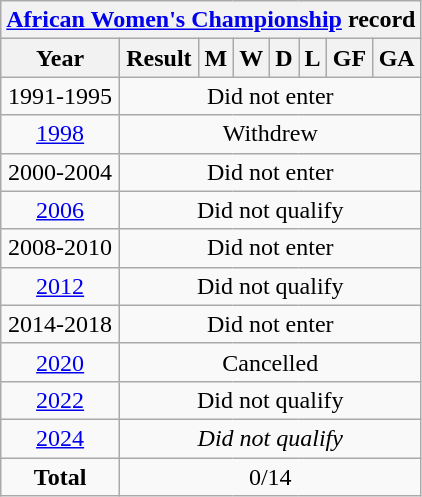<table class="wikitable" style="text-align: center;">
<tr>
<th colspan=8><a href='#'>African Women's Championship</a> record</th>
</tr>
<tr>
<th>Year</th>
<th>Result</th>
<th>M</th>
<th>W</th>
<th>D</th>
<th>L</th>
<th>GF</th>
<th>GA</th>
</tr>
<tr>
<td>1991-1995</td>
<td colspan=8>Did not enter</td>
</tr>
<tr>
<td> <a href='#'>1998</a></td>
<td colspan=8>Withdrew</td>
</tr>
<tr>
<td>2000-2004</td>
<td colspan=8>Did not enter</td>
</tr>
<tr>
<td> <a href='#'>2006</a></td>
<td colspan=8>Did not qualify</td>
</tr>
<tr>
<td>2008-2010</td>
<td colspan=8>Did not enter</td>
</tr>
<tr>
<td> <a href='#'>2012</a></td>
<td colspan=8>Did not qualify</td>
</tr>
<tr>
<td>2014-2018</td>
<td colspan=8>Did not enter</td>
</tr>
<tr>
<td> <a href='#'>2020</a></td>
<td colspan=8>Cancelled</td>
</tr>
<tr>
<td> <a href='#'>2022</a></td>
<td colspan=8>Did not qualify</td>
</tr>
<tr>
<td> <a href='#'>2024</a></td>
<td colspan=8><em>Did not qualify</em></td>
</tr>
<tr>
<td><strong>Total</strong></td>
<td colspan=7>0/14</td>
</tr>
</table>
